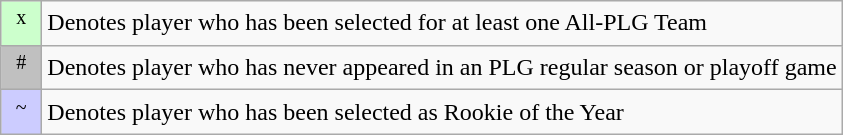<table class="wikitable">
<tr>
<td align="center" bgcolor="#CCFFCC" width="20"><sup>x</sup></td>
<td>Denotes player who has been selected for at least one All-PLG Team</td>
</tr>
<tr>
<td align="center" bgcolor="#C0C0C0" width="20"><sup>#</sup></td>
<td>Denotes player who has never appeared in an PLG regular season or playoff game</td>
</tr>
<tr>
<td align="center" bgcolor="CCCCFF" width="20"><sup>~</sup></td>
<td>Denotes player who has been selected as Rookie of the Year</td>
</tr>
</table>
